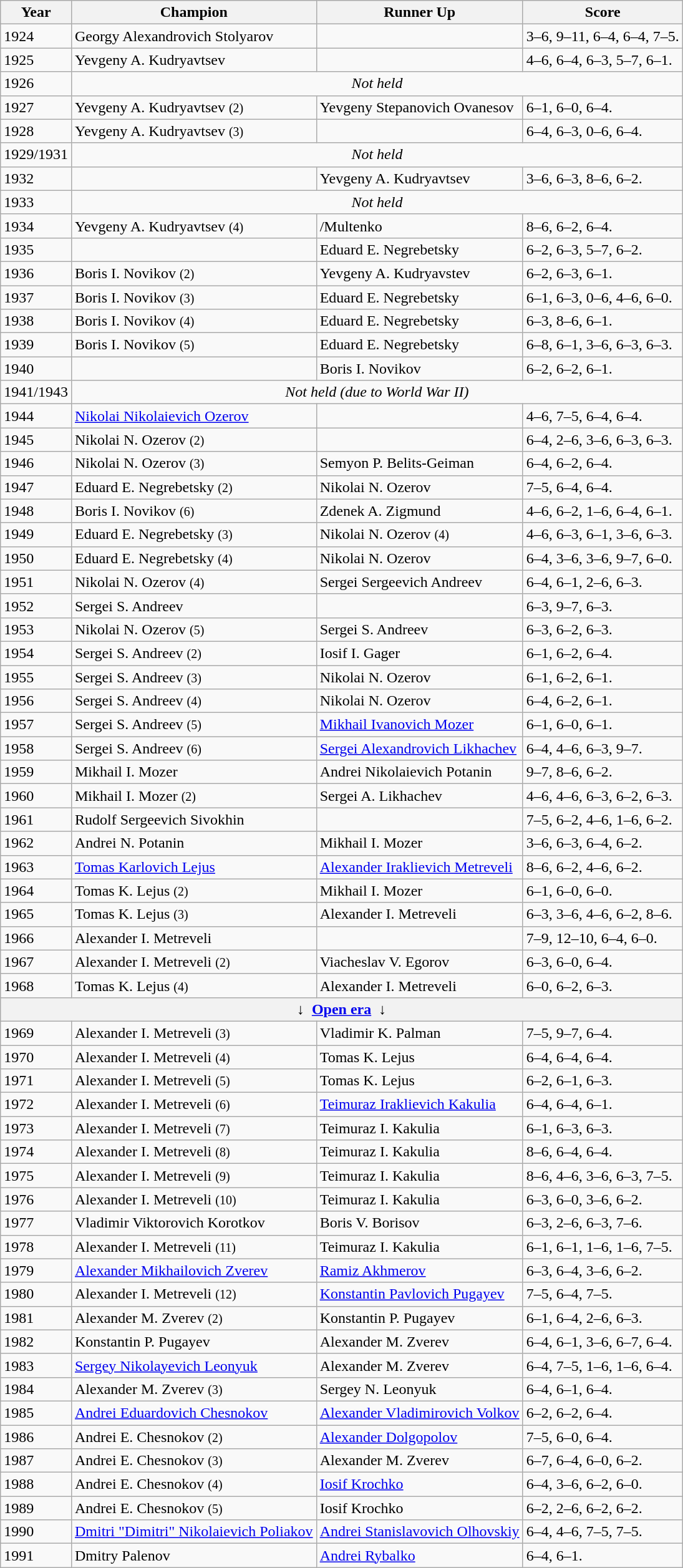<table class="sortable wikitable">
<tr>
<th>Year</th>
<th>Champion</th>
<th>Runner Up</th>
<th>Score</th>
</tr>
<tr>
<td>1924</td>
<td> Georgy Alexandrovich Stolyarov</td>
<td> </td>
<td>3–6, 9–11, 6–4, 6–4, 7–5.</td>
</tr>
<tr>
<td>1925</td>
<td> Yevgeny A. Kudryavtsev</td>
<td> </td>
<td>4–6, 6–4, 6–3, 5–7, 6–1.</td>
</tr>
<tr>
<td>1926</td>
<td colspan=4 align=center><em>Not held</em></td>
</tr>
<tr>
<td>1927</td>
<td> Yevgeny A. Kudryavtsev  <small>(2)</small></td>
<td> Yevgeny Stepanovich Ovanesov</td>
<td>6–1, 6–0, 6–4.</td>
</tr>
<tr>
<td>1928</td>
<td> Yevgeny A. Kudryavtsev  <small>(3)</small></td>
<td> </td>
<td>6–4, 6–3, 0–6, 6–4.</td>
</tr>
<tr>
<td>1929/1931</td>
<td colspan=4 align=center><em>Not held</em></td>
</tr>
<tr>
<td>1932</td>
<td> </td>
<td> Yevgeny A. Kudryavtsev</td>
<td>3–6, 6–3, 8–6, 6–2.</td>
</tr>
<tr>
<td>1933</td>
<td colspan=4 align=center><em>Not held</em></td>
</tr>
<tr>
<td>1934</td>
<td> Yevgeny A. Kudryavtsev  <small>(4)</small></td>
<td> /Multenko</td>
<td>8–6, 6–2, 6–4.</td>
</tr>
<tr>
<td>1935</td>
<td> </td>
<td> Eduard E. Negrebetsky</td>
<td>6–2, 6–3, 5–7, 6–2.</td>
</tr>
<tr>
<td>1936</td>
<td> Boris I. Novikov  <small>(2)</small></td>
<td> Yevgeny A. Kudryavstev</td>
<td>6–2, 6–3, 6–1.</td>
</tr>
<tr>
<td>1937</td>
<td> Boris I. Novikov  <small>(3)</small></td>
<td> Eduard E. Negrebetsky</td>
<td>6–1, 6–3, 0–6, 4–6, 6–0.</td>
</tr>
<tr>
<td>1938</td>
<td> Boris I. Novikov  <small>(4)</small></td>
<td> Eduard E. Negrebetsky</td>
<td>6–3, 8–6, 6–1.</td>
</tr>
<tr>
<td>1939</td>
<td> Boris I. Novikov  <small>(5)</small></td>
<td> Eduard E. Negrebetsky</td>
<td>6–8, 6–1, 3–6, 6–3, 6–3.</td>
</tr>
<tr>
<td>1940</td>
<td> </td>
<td> Boris I. Novikov</td>
<td>6–2, 6–2, 6–1.</td>
</tr>
<tr>
<td>1941/1943</td>
<td colspan=4 align=center><em>Not held (due to World War II)</em></td>
</tr>
<tr>
<td>1944</td>
<td> <a href='#'>Nikolai Nikolaievich Ozerov</a></td>
<td> </td>
<td>4–6, 7–5, 6–4, 6–4.</td>
</tr>
<tr>
<td>1945</td>
<td> Nikolai N. Ozerov  <small>(2)</small></td>
<td> </td>
<td>6–4, 2–6, 3–6, 6–3, 6–3.</td>
</tr>
<tr>
<td>1946</td>
<td> Nikolai N. Ozerov   <small>(3)</small></td>
<td> Semyon P. Belits-Geiman</td>
<td>6–4, 6–2, 6–4.</td>
</tr>
<tr>
<td>1947</td>
<td> Eduard E. Negrebetsky  <small>(2)</small></td>
<td> Nikolai N. Ozerov</td>
<td>7–5, 6–4, 6–4.</td>
</tr>
<tr>
<td>1948</td>
<td> Boris I. Novikov <small>(6)</small></td>
<td> Zdenek A. Zigmund</td>
<td>4–6, 6–2, 1–6, 6–4, 6–1.</td>
</tr>
<tr>
<td>1949</td>
<td> Eduard E. Negrebetsky <small>(3)</small></td>
<td> Nikolai N. Ozerov  <small>(4)</small></td>
<td>4–6, 6–3, 6–1, 3–6, 6–3.</td>
</tr>
<tr>
<td>1950</td>
<td> Eduard E. Negrebetsky <small>(4)</small></td>
<td> Nikolai N. Ozerov</td>
<td>6–4, 3–6, 3–6, 9–7, 6–0.</td>
</tr>
<tr>
<td>1951</td>
<td> Nikolai N. Ozerov  <small>(4)</small></td>
<td> Sergei Sergeevich Andreev</td>
<td>6–4, 6–1, 2–6, 6–3.</td>
</tr>
<tr>
<td>1952</td>
<td> Sergei S. Andreev</td>
<td> </td>
<td>6–3, 9–7, 6–3.</td>
</tr>
<tr>
<td>1953</td>
<td> Nikolai N. Ozerov  <small>(5)</small></td>
<td> Sergei S. Andreev</td>
<td>6–3, 6–2, 6–3.</td>
</tr>
<tr>
<td>1954</td>
<td>  Sergei S. Andreev  <small>(2)</small></td>
<td> Iosif I. Gager</td>
<td>6–1, 6–2, 6–4.</td>
</tr>
<tr>
<td>1955</td>
<td> Sergei S. Andreev  <small>(3)</small></td>
<td> Nikolai N. Ozerov</td>
<td>6–1, 6–2, 6–1.</td>
</tr>
<tr>
<td>1956</td>
<td> Sergei S. Andreev  <small>(4)</small></td>
<td> Nikolai N. Ozerov</td>
<td>6–4, 6–2, 6–1.</td>
</tr>
<tr>
<td>1957</td>
<td> Sergei S. Andreev  <small>(5)</small></td>
<td> <a href='#'>Mikhail Ivanovich Mozer</a></td>
<td>6–1, 6–0, 6–1.</td>
</tr>
<tr>
<td>1958</td>
<td> Sergei S. Andreev  <small>(6)</small></td>
<td> <a href='#'>Sergei Alexandrovich Likhachev</a></td>
<td>6–4, 4–6, 6–3, 9–7.</td>
</tr>
<tr>
<td>1959</td>
<td> Mikhail I. Mozer</td>
<td> Andrei Nikolaievich Potanin</td>
<td>9–7, 8–6, 6–2.</td>
</tr>
<tr>
<td>1960</td>
<td> Mikhail I. Mozer <small>(2)</small></td>
<td> Sergei A. Likhachev</td>
<td>4–6, 4–6, 6–3, 6–2, 6–3.</td>
</tr>
<tr>
<td>1961</td>
<td> Rudolf Sergeevich Sivokhin</td>
<td> </td>
<td>7–5, 6–2, 4–6, 1–6, 6–2.</td>
</tr>
<tr>
<td>1962</td>
<td> Andrei N. Potanin</td>
<td> Mikhail I. Mozer</td>
<td>3–6, 6–3, 6–4, 6–2.</td>
</tr>
<tr>
<td>1963</td>
<td> <a href='#'>Tomas Karlovich Lejus</a></td>
<td> <a href='#'>Alexander Iraklievich Metreveli</a></td>
<td>8–6, 6–2, 4–6, 6–2.</td>
</tr>
<tr>
<td>1964</td>
<td> Tomas K. Lejus  <small>(2)</small></td>
<td> Mikhail I. Mozer</td>
<td>6–1, 6–0, 6–0.</td>
</tr>
<tr>
<td>1965</td>
<td> Tomas K. Lejus  <small>(3)</small></td>
<td> Alexander I. Metreveli</td>
<td>6–3, 3–6, 4–6, 6–2, 8–6.</td>
</tr>
<tr>
<td>1966</td>
<td> Alexander I. Metreveli</td>
<td> </td>
<td>7–9, 12–10, 6–4, 6–0.</td>
</tr>
<tr>
<td>1967</td>
<td> Alexander I. Metreveli  <small>(2)</small></td>
<td> Viacheslav V. Egorov</td>
<td>6–3, 6–0, 6–4.</td>
</tr>
<tr>
<td>1968</td>
<td> Tomas K. Lejus   <small>(4)</small></td>
<td> Alexander I. Metreveli</td>
<td>6–0, 6–2, 6–3.</td>
</tr>
<tr>
<th colspan=4 align=center>↓  <a href='#'>Open era</a>  ↓</th>
</tr>
<tr>
<td>1969</td>
<td> Alexander I. Metreveli  <small>(3)</small></td>
<td> Vladimir K. Palman</td>
<td>7–5, 9–7, 6–4.</td>
</tr>
<tr>
<td>1970</td>
<td> Alexander I. Metreveli  <small>(4)</small></td>
<td> Tomas K. Lejus</td>
<td>6–4, 6–4, 6–4.</td>
</tr>
<tr>
<td>1971</td>
<td> Alexander I. Metreveli  <small>(5)</small></td>
<td> Tomas K. Lejus</td>
<td>6–2, 6–1, 6–3.</td>
</tr>
<tr>
<td>1972</td>
<td> Alexander I. Metreveli  <small>(6)</small></td>
<td> <a href='#'>Teimuraz Iraklievich Kakulia</a></td>
<td>6–4, 6–4, 6–1.</td>
</tr>
<tr>
<td>1973</td>
<td> Alexander I. Metreveli  <small>(7)</small></td>
<td> Teimuraz I. Kakulia</td>
<td>6–1, 6–3, 6–3.</td>
</tr>
<tr>
<td>1974</td>
<td> Alexander I. Metreveli  <small>(8)</small></td>
<td> Teimuraz I. Kakulia</td>
<td>8–6, 6–4, 6–4.</td>
</tr>
<tr>
<td>1975</td>
<td> Alexander I. Metreveli  <small>(9)</small></td>
<td> Teimuraz I. Kakulia</td>
<td>8–6, 4–6, 3–6, 6–3, 7–5.</td>
</tr>
<tr>
<td>1976</td>
<td> Alexander I. Metreveli  <small>(10)</small></td>
<td> Teimuraz I. Kakulia</td>
<td>6–3, 6–0, 3–6, 6–2.</td>
</tr>
<tr>
<td>1977</td>
<td> Vladimir Viktorovich Korotkov</td>
<td> Boris V. Borisov</td>
<td>6–3, 2–6, 6–3, 7–6.</td>
</tr>
<tr>
<td>1978</td>
<td> Alexander I. Metreveli  <small>(11)</small></td>
<td> Teimuraz I. Kakulia</td>
<td>6–1, 6–1, 1–6, 1–6, 7–5.</td>
</tr>
<tr>
<td>1979</td>
<td> <a href='#'>Alexander Mikhailovich Zverev</a></td>
<td> <a href='#'>Ramiz Akhmerov</a></td>
<td>6–3, 6–4, 3–6, 6–2.</td>
</tr>
<tr>
<td>1980</td>
<td> Alexander I. Metreveli  <small>(12)</small></td>
<td> <a href='#'>Konstantin Pavlovich Pugayev</a></td>
<td>7–5, 6–4, 7–5.</td>
</tr>
<tr>
<td>1981</td>
<td> Alexander M. Zverev  <small>(2)</small></td>
<td> Konstantin P. Pugayev</td>
<td>6–1, 6–4, 2–6, 6–3.</td>
</tr>
<tr>
<td>1982</td>
<td> Konstantin P. Pugayev</td>
<td> Alexander M. Zverev</td>
<td>6–4, 6–1, 3–6, 6–7, 6–4.</td>
</tr>
<tr>
<td>1983</td>
<td> <a href='#'>Sergey Nikolayevich Leonyuk</a></td>
<td> Alexander M. Zverev</td>
<td>6–4, 7–5, 1–6, 1–6, 6–4.</td>
</tr>
<tr>
<td>1984</td>
<td> Alexander M. Zverev  <small>(3)</small></td>
<td> Sergey N. Leonyuk</td>
<td>6–4, 6–1, 6–4.</td>
</tr>
<tr>
<td>1985</td>
<td> <a href='#'>Andrei Eduardovich Chesnokov</a></td>
<td> <a href='#'>Alexander Vladimirovich Volkov</a></td>
<td>6–2, 6–2, 6–4.</td>
</tr>
<tr>
<td>1986</td>
<td> Andrei E. Chesnokov <small>(2)</small></td>
<td> <a href='#'>Alexander Dolgopolov</a></td>
<td>7–5, 6–0, 6–4.</td>
</tr>
<tr>
<td>1987</td>
<td> Andrei E. Chesnokov <small>(3)</small></td>
<td> Alexander M. Zverev</td>
<td>6–7, 6–4, 6–0, 6–2.</td>
</tr>
<tr>
<td>1988</td>
<td> Andrei E. Chesnokov  <small>(4)</small></td>
<td> <a href='#'>Iosif Krochko</a></td>
<td>6–4, 3–6, 6–2, 6–0.</td>
</tr>
<tr>
<td>1989</td>
<td> Andrei E. Chesnokov <small>(5)</small></td>
<td> Iosif Krochko</td>
<td>6–2, 2–6, 6–2, 6–2.</td>
</tr>
<tr>
<td>1990</td>
<td> <a href='#'>Dmitri "Dimitri" Nikolaievich Poliakov</a></td>
<td> <a href='#'>Andrei Stanislavovich Olhovskiy</a></td>
<td>6–4, 4–6, 7–5, 7–5.</td>
</tr>
<tr>
<td>1991</td>
<td> Dmitry Palenov</td>
<td> <a href='#'>Andrei Rybalko</a></td>
<td>6–4, 6–1.</td>
</tr>
</table>
